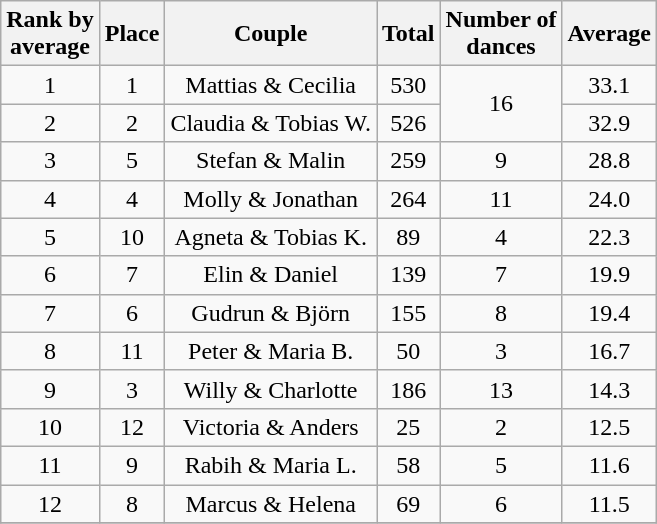<table class="wikitable sortable" style="text-align:center;" align="center">
<tr>
<th>Rank by<br> average</th>
<th>Place</th>
<th>Couple</th>
<th>Total</th>
<th>Number of<br> dances</th>
<th>Average</th>
</tr>
<tr>
<td>1</td>
<td>1</td>
<td>Mattias & Cecilia</td>
<td>530</td>
<td rowspan=2>16</td>
<td>33.1</td>
</tr>
<tr>
<td>2</td>
<td>2</td>
<td>Claudia & Tobias W.</td>
<td>526</td>
<td>32.9</td>
</tr>
<tr>
<td>3</td>
<td>5</td>
<td>Stefan & Malin</td>
<td>259</td>
<td>9</td>
<td>28.8</td>
</tr>
<tr>
<td>4</td>
<td>4</td>
<td>Molly & Jonathan</td>
<td>264</td>
<td>11</td>
<td>24.0</td>
</tr>
<tr>
<td>5</td>
<td>10</td>
<td>Agneta & Tobias K.</td>
<td>89</td>
<td>4</td>
<td>22.3</td>
</tr>
<tr>
<td>6</td>
<td>7</td>
<td>Elin & Daniel</td>
<td>139</td>
<td>7</td>
<td>19.9</td>
</tr>
<tr>
<td>7</td>
<td>6</td>
<td>Gudrun & Björn</td>
<td>155</td>
<td>8</td>
<td>19.4</td>
</tr>
<tr>
<td>8</td>
<td>11</td>
<td>Peter & Maria B.</td>
<td>50</td>
<td>3</td>
<td>16.7</td>
</tr>
<tr>
<td>9</td>
<td>3</td>
<td>Willy & Charlotte</td>
<td>186</td>
<td>13</td>
<td>14.3</td>
</tr>
<tr>
<td>10</td>
<td>12</td>
<td>Victoria & Anders</td>
<td>25</td>
<td>2</td>
<td>12.5</td>
</tr>
<tr>
<td>11</td>
<td>9</td>
<td>Rabih & Maria L.</td>
<td>58</td>
<td>5</td>
<td>11.6</td>
</tr>
<tr>
<td>12</td>
<td>8</td>
<td>Marcus & Helena</td>
<td>69</td>
<td>6</td>
<td>11.5</td>
</tr>
<tr>
</tr>
</table>
